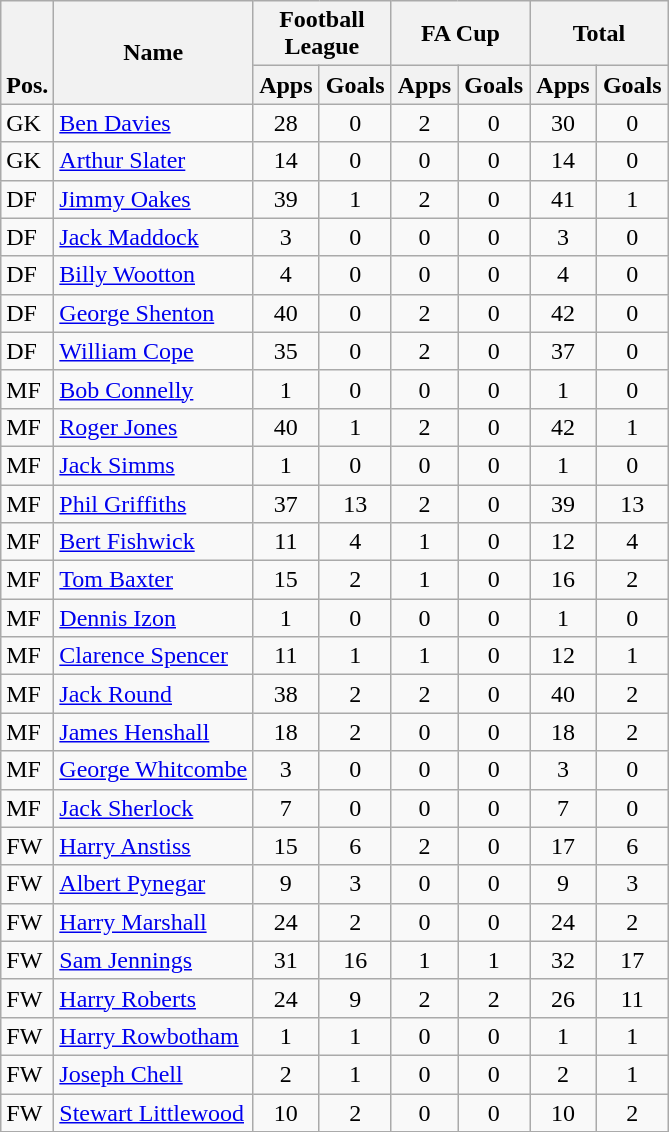<table class="wikitable" style="text-align:center">
<tr>
<th rowspan="2" valign="bottom">Pos.</th>
<th rowspan="2">Name</th>
<th colspan="2" width="85">Football League</th>
<th colspan="2" width="85">FA Cup</th>
<th colspan="2" width="85">Total</th>
</tr>
<tr>
<th>Apps</th>
<th>Goals</th>
<th>Apps</th>
<th>Goals</th>
<th>Apps</th>
<th>Goals</th>
</tr>
<tr>
<td align="left">GK</td>
<td align="left"> <a href='#'>Ben Davies</a></td>
<td>28</td>
<td>0</td>
<td>2</td>
<td>0</td>
<td>30</td>
<td>0</td>
</tr>
<tr>
<td align="left">GK</td>
<td align="left"> <a href='#'>Arthur Slater</a></td>
<td>14</td>
<td>0</td>
<td>0</td>
<td>0</td>
<td>14</td>
<td>0</td>
</tr>
<tr>
<td align="left">DF</td>
<td align="left"> <a href='#'>Jimmy Oakes</a></td>
<td>39</td>
<td>1</td>
<td>2</td>
<td>0</td>
<td>41</td>
<td>1</td>
</tr>
<tr>
<td align="left">DF</td>
<td align="left"> <a href='#'>Jack Maddock</a></td>
<td>3</td>
<td>0</td>
<td>0</td>
<td>0</td>
<td>3</td>
<td>0</td>
</tr>
<tr>
<td align="left">DF</td>
<td align="left"> <a href='#'>Billy Wootton</a></td>
<td>4</td>
<td>0</td>
<td>0</td>
<td>0</td>
<td>4</td>
<td>0</td>
</tr>
<tr>
<td align="left">DF</td>
<td align="left"> <a href='#'>George Shenton</a></td>
<td>40</td>
<td>0</td>
<td>2</td>
<td>0</td>
<td>42</td>
<td>0</td>
</tr>
<tr>
<td align="left">DF</td>
<td align="left"> <a href='#'>William Cope</a></td>
<td>35</td>
<td>0</td>
<td>2</td>
<td>0</td>
<td>37</td>
<td>0</td>
</tr>
<tr>
<td align="left">MF</td>
<td align="left"> <a href='#'>Bob Connelly</a></td>
<td>1</td>
<td>0</td>
<td>0</td>
<td>0</td>
<td>1</td>
<td>0</td>
</tr>
<tr>
<td align="left">MF</td>
<td align="left"> <a href='#'>Roger Jones</a></td>
<td>40</td>
<td>1</td>
<td>2</td>
<td>0</td>
<td>42</td>
<td>1</td>
</tr>
<tr>
<td align="left">MF</td>
<td align="left"> <a href='#'>Jack Simms</a></td>
<td>1</td>
<td>0</td>
<td>0</td>
<td>0</td>
<td>1</td>
<td>0</td>
</tr>
<tr>
<td align="left">MF</td>
<td align="left"> <a href='#'>Phil Griffiths</a></td>
<td>37</td>
<td>13</td>
<td>2</td>
<td>0</td>
<td>39</td>
<td>13</td>
</tr>
<tr>
<td align="left">MF</td>
<td align="left"> <a href='#'>Bert Fishwick</a></td>
<td>11</td>
<td>4</td>
<td>1</td>
<td>0</td>
<td>12</td>
<td>4</td>
</tr>
<tr>
<td align="left">MF</td>
<td align="left"> <a href='#'>Tom Baxter</a></td>
<td>15</td>
<td>2</td>
<td>1</td>
<td>0</td>
<td>16</td>
<td>2</td>
</tr>
<tr>
<td align="left">MF</td>
<td align="left"> <a href='#'>Dennis Izon</a></td>
<td>1</td>
<td>0</td>
<td>0</td>
<td>0</td>
<td>1</td>
<td>0</td>
</tr>
<tr>
<td align="left">MF</td>
<td align="left"> <a href='#'>Clarence Spencer</a></td>
<td>11</td>
<td>1</td>
<td>1</td>
<td>0</td>
<td>12</td>
<td>1</td>
</tr>
<tr>
<td align="left">MF</td>
<td align="left"> <a href='#'>Jack Round</a></td>
<td>38</td>
<td>2</td>
<td>2</td>
<td>0</td>
<td>40</td>
<td>2</td>
</tr>
<tr>
<td align="left">MF</td>
<td align="left"> <a href='#'>James Henshall</a></td>
<td>18</td>
<td>2</td>
<td>0</td>
<td>0</td>
<td>18</td>
<td>2</td>
</tr>
<tr>
<td align="left">MF</td>
<td align="left"> <a href='#'>George Whitcombe</a></td>
<td>3</td>
<td>0</td>
<td>0</td>
<td>0</td>
<td>3</td>
<td>0</td>
</tr>
<tr>
<td align="left">MF</td>
<td align="left"> <a href='#'>Jack Sherlock</a></td>
<td>7</td>
<td>0</td>
<td>0</td>
<td>0</td>
<td>7</td>
<td>0</td>
</tr>
<tr>
<td align="left">FW</td>
<td align="left"> <a href='#'>Harry Anstiss</a></td>
<td>15</td>
<td>6</td>
<td>2</td>
<td>0</td>
<td>17</td>
<td>6</td>
</tr>
<tr>
<td align="left">FW</td>
<td align="left"> <a href='#'>Albert Pynegar</a></td>
<td>9</td>
<td>3</td>
<td>0</td>
<td>0</td>
<td>9</td>
<td>3</td>
</tr>
<tr>
<td align="left">FW</td>
<td align="left"> <a href='#'>Harry Marshall</a></td>
<td>24</td>
<td>2</td>
<td>0</td>
<td>0</td>
<td>24</td>
<td>2</td>
</tr>
<tr>
<td align="left">FW</td>
<td align="left"> <a href='#'>Sam Jennings</a></td>
<td>31</td>
<td>16</td>
<td>1</td>
<td>1</td>
<td>32</td>
<td>17</td>
</tr>
<tr>
<td align="left">FW</td>
<td align="left"> <a href='#'>Harry Roberts</a></td>
<td>24</td>
<td>9</td>
<td>2</td>
<td>2</td>
<td>26</td>
<td>11</td>
</tr>
<tr>
<td align="left">FW</td>
<td align="left"> <a href='#'>Harry Rowbotham</a></td>
<td>1</td>
<td>1</td>
<td>0</td>
<td>0</td>
<td>1</td>
<td>1</td>
</tr>
<tr>
<td align="left">FW</td>
<td align="left"> <a href='#'>Joseph Chell</a></td>
<td>2</td>
<td>1</td>
<td>0</td>
<td>0</td>
<td>2</td>
<td>1</td>
</tr>
<tr>
<td align="left">FW</td>
<td align="left"> <a href='#'>Stewart Littlewood</a></td>
<td>10</td>
<td>2</td>
<td>0</td>
<td>0</td>
<td>10</td>
<td>2</td>
</tr>
<tr>
</tr>
</table>
